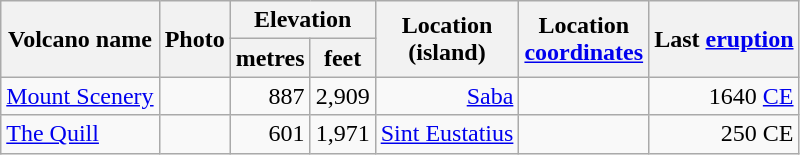<table class="wikitable">
<tr>
<th rowspan="2">Volcano name</th>
<th rowspan="2">Photo</th>
<th colspan="2">Elevation</th>
<th rowspan="2">Location<br>(island)</th>
<th rowspan="2">Location<br><a href='#'>coordinates</a></th>
<th rowspan="2">Last <a href='#'>eruption</a></th>
</tr>
<tr>
<th>metres</th>
<th>feet</th>
</tr>
<tr align="right">
<td align="left"><a href='#'>Mount Scenery</a></td>
<td></td>
<td>887</td>
<td>2,909</td>
<td><a href='#'>Saba</a></td>
<td></td>
<td>1640 <a href='#'>CE</a></td>
</tr>
<tr align="right">
<td align="left"><a href='#'>The Quill</a></td>
<td></td>
<td>601</td>
<td>1,971</td>
<td><a href='#'>Sint Eustatius</a></td>
<td></td>
<td>250 CE</td>
</tr>
</table>
